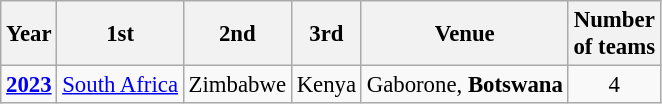<table class="wikitable" style="font-size:95%;">
<tr>
<th>Year</th>
<th>1st</th>
<th>2nd</th>
<th>3rd</th>
<th>Venue</th>
<th>Number<br>of teams</th>
</tr>
<tr>
<td align="center"><strong><a href='#'>2023</a></strong></td>
<td><a href='#'> South Africa</a></td>
<td> Zimbabwe</td>
<td> Kenya</td>
<td>Gaborone, <strong>Botswana</strong></td>
<td align="center">4 </td>
</tr>
</table>
